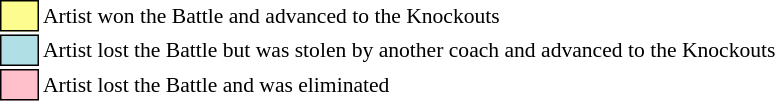<table class="toccolours" style="font-size: 90%; white-space: nowrap;">
<tr>
<td style="background-color:#fdfc8f; border: 1px solid black">      </td>
<td>Artist won the Battle and advanced to the Knockouts</td>
</tr>
<tr>
<td style="background-color:#B0E0E6; border: 1px solid black">      </td>
<td>Artist lost the Battle but was stolen by another coach and advanced to the Knockouts</td>
</tr>
<tr>
<td style="background-color:pink; border: 1px solid black">      </td>
<td>Artist lost the Battle and was eliminated</td>
</tr>
<tr>
</tr>
</table>
